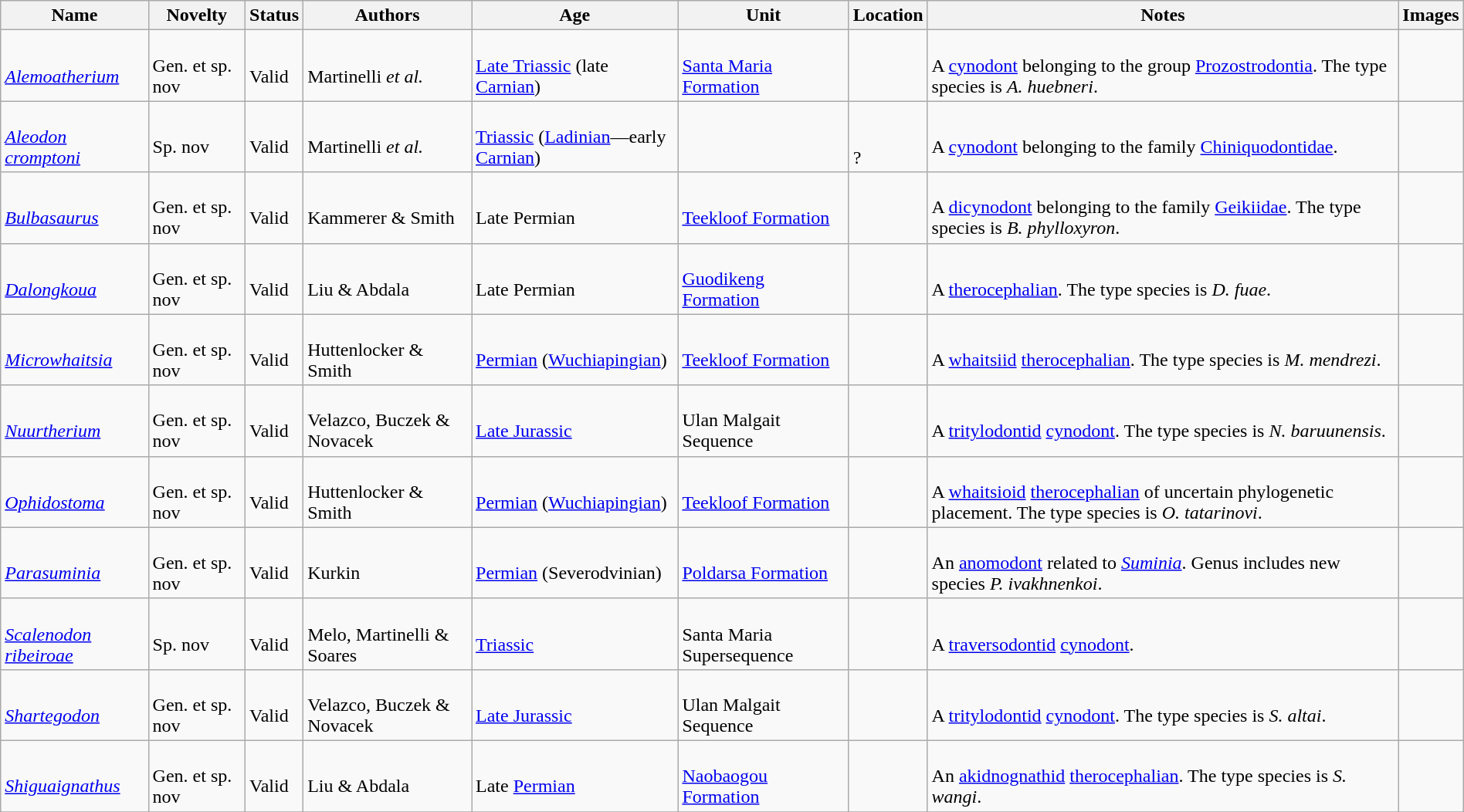<table class="wikitable sortable" align="center" width="100%">
<tr>
<th>Name</th>
<th>Novelty</th>
<th>Status</th>
<th>Authors</th>
<th>Age</th>
<th>Unit</th>
<th>Location</th>
<th>Notes</th>
<th>Images</th>
</tr>
<tr>
<td><br><em><a href='#'>Alemoatherium</a></em></td>
<td><br>Gen. et sp. nov</td>
<td><br>Valid</td>
<td><br>Martinelli <em>et al.</em></td>
<td><br><a href='#'>Late Triassic</a> (late <a href='#'>Carnian</a>)</td>
<td><br><a href='#'>Santa Maria Formation</a></td>
<td><br></td>
<td><br>A <a href='#'>cynodont</a> belonging to the group <a href='#'>Prozostrodontia</a>. The type species is <em>A. huebneri</em>.</td>
<td></td>
</tr>
<tr>
<td><br><em><a href='#'>Aleodon cromptoni</a></em></td>
<td><br>Sp. nov</td>
<td><br>Valid</td>
<td><br>Martinelli <em>et al.</em></td>
<td><br><a href='#'>Triassic</a> (<a href='#'>Ladinian</a>—early <a href='#'>Carnian</a>)</td>
<td></td>
<td><br><br>
?</td>
<td><br>A <a href='#'>cynodont</a> belonging to the family <a href='#'>Chiniquodontidae</a>.</td>
<td></td>
</tr>
<tr>
<td><br><em><a href='#'>Bulbasaurus</a></em></td>
<td><br>Gen. et sp. nov</td>
<td><br>Valid</td>
<td><br>Kammerer & Smith</td>
<td><br>Late Permian</td>
<td><br><a href='#'>Teekloof Formation</a></td>
<td><br></td>
<td><br>A <a href='#'>dicynodont</a> belonging to the family <a href='#'>Geikiidae</a>. The type species is <em>B. phylloxyron</em>.</td>
<td></td>
</tr>
<tr>
<td><br><em><a href='#'>Dalongkoua</a></em></td>
<td><br>Gen. et sp. nov</td>
<td><br>Valid</td>
<td><br>Liu & Abdala</td>
<td><br>Late Permian</td>
<td><br><a href='#'>Guodikeng Formation</a></td>
<td><br></td>
<td><br>A <a href='#'>therocephalian</a>. The type species is <em>D. fuae</em>.</td>
<td></td>
</tr>
<tr>
<td><br><em><a href='#'>Microwhaitsia</a></em></td>
<td><br>Gen. et sp. nov</td>
<td><br>Valid</td>
<td><br>Huttenlocker & Smith</td>
<td><br><a href='#'>Permian</a> (<a href='#'>Wuchiapingian</a>)</td>
<td><br><a href='#'>Teekloof Formation</a></td>
<td><br></td>
<td><br>A <a href='#'>whaitsiid</a> <a href='#'>therocephalian</a>. The type species is <em>M. mendrezi</em>.</td>
<td></td>
</tr>
<tr>
<td><br><em><a href='#'>Nuurtherium</a></em></td>
<td><br>Gen. et sp. nov</td>
<td><br>Valid</td>
<td><br>Velazco, Buczek & Novacek</td>
<td><br><a href='#'>Late Jurassic</a></td>
<td><br>Ulan Malgait Sequence</td>
<td><br></td>
<td><br>A <a href='#'>tritylodontid</a> <a href='#'>cynodont</a>. The type species is <em>N. baruunensis</em>.</td>
<td></td>
</tr>
<tr>
<td><br><em><a href='#'>Ophidostoma</a></em></td>
<td><br>Gen. et sp. nov</td>
<td><br>Valid</td>
<td><br>Huttenlocker & Smith</td>
<td><br><a href='#'>Permian</a> (<a href='#'>Wuchiapingian</a>)</td>
<td><br><a href='#'>Teekloof Formation</a></td>
<td><br></td>
<td><br>A <a href='#'>whaitsioid</a> <a href='#'>therocephalian</a> of uncertain phylogenetic placement. The type species is <em>O. tatarinovi</em>.</td>
<td></td>
</tr>
<tr>
<td><br><em><a href='#'>Parasuminia</a></em></td>
<td><br>Gen. et sp. nov</td>
<td><br>Valid</td>
<td><br>Kurkin</td>
<td><br><a href='#'>Permian</a> (Severodvinian)</td>
<td><br><a href='#'>Poldarsa Formation</a></td>
<td><br></td>
<td><br>An <a href='#'>anomodont</a> related to <em><a href='#'>Suminia</a></em>. Genus includes new species <em>P. ivakhnenkoi</em>.</td>
<td></td>
</tr>
<tr>
<td><br><em><a href='#'>Scalenodon ribeiroae</a></em></td>
<td><br>Sp. nov</td>
<td><br>Valid</td>
<td><br>Melo, Martinelli & Soares</td>
<td><br><a href='#'>Triassic</a></td>
<td><br>Santa Maria Supersequence</td>
<td><br></td>
<td><br>A <a href='#'>traversodontid</a> <a href='#'>cynodont</a>.</td>
<td></td>
</tr>
<tr>
<td><br><em><a href='#'>Shartegodon</a></em></td>
<td><br>Gen. et sp. nov</td>
<td><br>Valid</td>
<td><br>Velazco, Buczek & Novacek</td>
<td><br><a href='#'>Late Jurassic</a></td>
<td><br>Ulan Malgait Sequence</td>
<td><br></td>
<td><br>A <a href='#'>tritylodontid</a> <a href='#'>cynodont</a>. The type species is <em>S. altai</em>.</td>
<td></td>
</tr>
<tr>
<td><br><em><a href='#'>Shiguaignathus</a></em></td>
<td><br>Gen. et sp. nov</td>
<td><br>Valid</td>
<td><br>Liu & Abdala</td>
<td><br>Late <a href='#'>Permian</a></td>
<td><br><a href='#'>Naobaogou Formation</a></td>
<td><br></td>
<td><br>An <a href='#'>akidnognathid</a> <a href='#'>therocephalian</a>. The type species is <em>S. wangi</em>.</td>
<td></td>
</tr>
<tr>
</tr>
</table>
